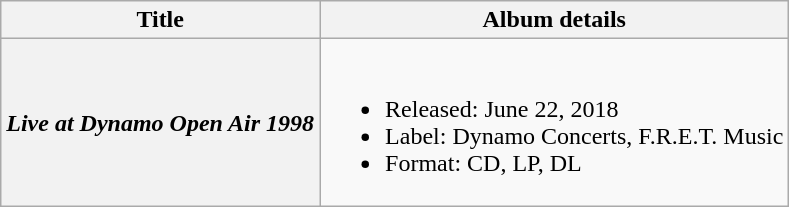<table class="wikitable plainrowheaders">
<tr>
<th>Title</th>
<th>Album details</th>
</tr>
<tr>
<th scope="row"><em>Live at Dynamo Open Air 1998</em></th>
<td><br><ul><li>Released: June 22, 2018</li><li>Label: Dynamo Concerts, F.R.E.T. Music</li><li>Format: CD, LP, DL</li></ul></td>
</tr>
</table>
